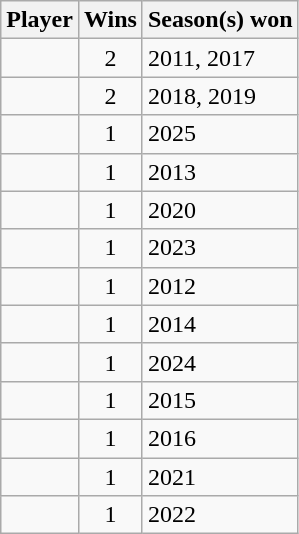<table class="wikitable sortable" style="text-align:left">
<tr>
<th>Player</th>
<th>Wins</th>
<th>Season(s) won</th>
</tr>
<tr>
<td></td>
<td align=center>2</td>
<td>2011, 2017</td>
</tr>
<tr>
<td></td>
<td align=center>2</td>
<td>2018, 2019</td>
</tr>
<tr>
<td></td>
<td align=center>1</td>
<td>2025</td>
</tr>
<tr>
<td></td>
<td align=center>1</td>
<td>2013</td>
</tr>
<tr>
<td></td>
<td align=center>1</td>
<td>2020</td>
</tr>
<tr>
<td></td>
<td align=center>1</td>
<td>2023</td>
</tr>
<tr>
<td></td>
<td align=center>1</td>
<td>2012</td>
</tr>
<tr>
<td></td>
<td align=center>1</td>
<td>2014</td>
</tr>
<tr>
<td></td>
<td align=center>1</td>
<td>2024</td>
</tr>
<tr>
<td></td>
<td align=center>1</td>
<td>2015</td>
</tr>
<tr>
<td></td>
<td align=center>1</td>
<td>2016</td>
</tr>
<tr>
<td></td>
<td align=center>1</td>
<td>2021</td>
</tr>
<tr>
<td></td>
<td align=center>1</td>
<td>2022</td>
</tr>
</table>
